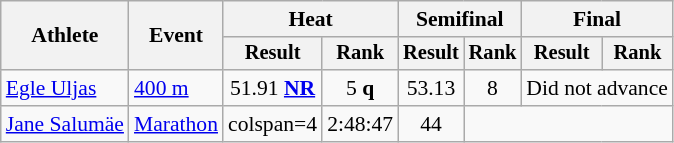<table class="wikitable" style="font-size:90%;">
<tr>
<th rowspan="2">Athlete</th>
<th rowspan="2">Event</th>
<th colspan="2">Heat</th>
<th colspan="2">Semifinal</th>
<th colspan="2">Final</th>
</tr>
<tr style="font-size:95%">
<th>Result</th>
<th>Rank</th>
<th>Result</th>
<th>Rank</th>
<th>Result</th>
<th>Rank</th>
</tr>
<tr align=center>
<td align=left><a href='#'>Egle Uljas</a></td>
<td align=left><a href='#'>400 m</a></td>
<td>51.91 <strong><a href='#'>NR</a></strong></td>
<td>5 <strong>q</strong></td>
<td>53.13</td>
<td>8</td>
<td colspan=2>Did not advance</td>
</tr>
<tr align=center>
<td align=left><a href='#'>Jane Salumäe</a></td>
<td align=left><a href='#'>Marathon</a></td>
<td>colspan=4 </td>
<td>2:48:47</td>
<td>44</td>
</tr>
</table>
